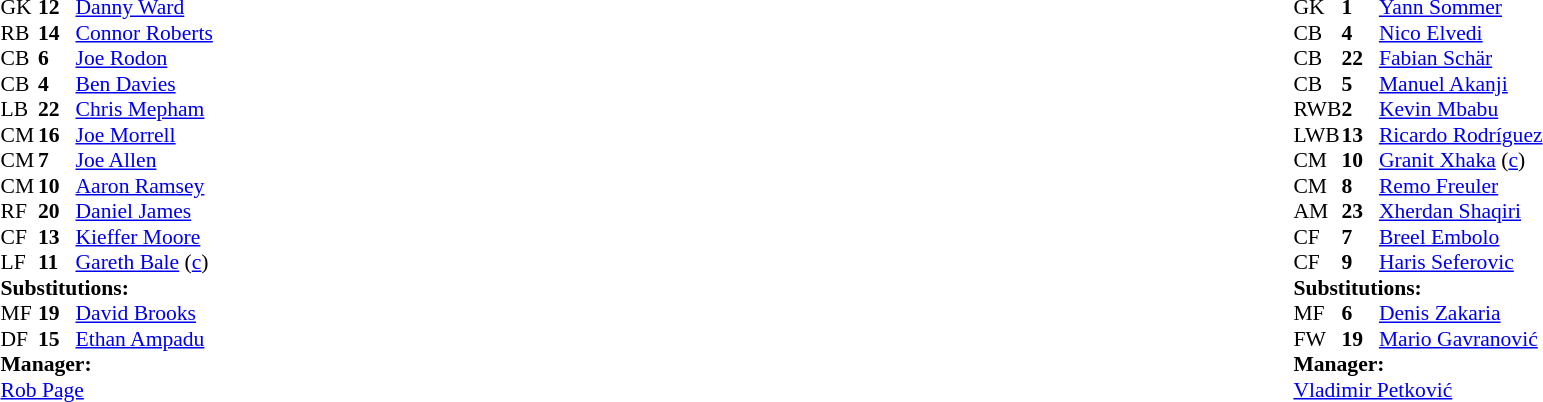<table width="100%">
<tr>
<td valign="top" width="40%"><br><table style="font-size:90%" cellspacing="0" cellpadding="0">
<tr>
<th width=25></th>
<th width=25></th>
</tr>
<tr>
<td>GK</td>
<td><strong>12</strong></td>
<td><a href='#'>Danny Ward</a></td>
</tr>
<tr>
<td>RB</td>
<td><strong>14</strong></td>
<td><a href='#'>Connor Roberts</a></td>
</tr>
<tr>
<td>CB</td>
<td><strong>6</strong></td>
<td><a href='#'>Joe Rodon</a></td>
</tr>
<tr>
<td>CB</td>
<td><strong>4</strong></td>
<td><a href='#'>Ben Davies</a></td>
</tr>
<tr>
<td>LB</td>
<td><strong>22</strong></td>
<td><a href='#'>Chris Mepham</a></td>
</tr>
<tr>
<td>CM</td>
<td><strong>16</strong></td>
<td><a href='#'>Joe Morrell</a></td>
</tr>
<tr>
<td>CM</td>
<td><strong>7</strong></td>
<td><a href='#'>Joe Allen</a></td>
</tr>
<tr>
<td>CM</td>
<td><strong>10</strong></td>
<td><a href='#'>Aaron Ramsey</a></td>
<td></td>
<td></td>
</tr>
<tr>
<td>RF</td>
<td><strong>20</strong></td>
<td><a href='#'>Daniel James</a></td>
<td></td>
<td></td>
</tr>
<tr>
<td>CF</td>
<td><strong>13</strong></td>
<td><a href='#'>Kieffer Moore</a></td>
<td></td>
</tr>
<tr>
<td>LF</td>
<td><strong>11</strong></td>
<td><a href='#'>Gareth Bale</a> (<a href='#'>c</a>)</td>
</tr>
<tr>
<td colspan=3><strong>Substitutions:</strong></td>
</tr>
<tr>
<td>MF</td>
<td><strong>19</strong></td>
<td><a href='#'>David Brooks</a></td>
<td></td>
<td></td>
</tr>
<tr>
<td>DF</td>
<td><strong>15</strong></td>
<td><a href='#'>Ethan Ampadu</a></td>
<td></td>
<td></td>
</tr>
<tr>
<td colspan=3><strong>Manager:</strong></td>
</tr>
<tr>
<td colspan=3><a href='#'>Rob Page</a></td>
</tr>
</table>
</td>
<td valign="top"></td>
<td valign="top" width="50%"><br><table style="font-size:90%; margin:auto" cellspacing="0" cellpadding="0">
<tr>
<th width=25></th>
<th width=25></th>
</tr>
<tr>
<td>GK</td>
<td><strong>1</strong></td>
<td><a href='#'>Yann Sommer</a></td>
</tr>
<tr>
<td>CB</td>
<td><strong>4</strong></td>
<td><a href='#'>Nico Elvedi</a></td>
</tr>
<tr>
<td>CB</td>
<td><strong>22</strong></td>
<td><a href='#'>Fabian Schär</a></td>
<td></td>
</tr>
<tr>
<td>CB</td>
<td><strong>5</strong></td>
<td><a href='#'>Manuel Akanji</a></td>
</tr>
<tr>
<td>RWB</td>
<td><strong>2</strong></td>
<td><a href='#'>Kevin Mbabu</a></td>
<td></td>
</tr>
<tr>
<td>LWB</td>
<td><strong>13</strong></td>
<td><a href='#'>Ricardo Rodríguez</a></td>
</tr>
<tr>
<td>CM</td>
<td><strong>10</strong></td>
<td><a href='#'>Granit Xhaka</a> (<a href='#'>c</a>)</td>
</tr>
<tr>
<td>CM</td>
<td><strong>8</strong></td>
<td><a href='#'>Remo Freuler</a></td>
</tr>
<tr>
<td>AM</td>
<td><strong>23</strong></td>
<td><a href='#'>Xherdan Shaqiri</a></td>
<td></td>
<td></td>
</tr>
<tr>
<td>CF</td>
<td><strong>7</strong></td>
<td><a href='#'>Breel Embolo</a></td>
</tr>
<tr>
<td>CF</td>
<td><strong>9</strong></td>
<td><a href='#'>Haris Seferovic</a></td>
<td></td>
<td></td>
</tr>
<tr>
<td colspan=3><strong>Substitutions:</strong></td>
</tr>
<tr>
<td>MF</td>
<td><strong>6</strong></td>
<td><a href='#'>Denis Zakaria</a></td>
<td></td>
<td></td>
</tr>
<tr>
<td>FW</td>
<td><strong>19</strong></td>
<td><a href='#'>Mario Gavranović</a></td>
<td></td>
<td></td>
</tr>
<tr>
<td colspan=3><strong>Manager:</strong></td>
</tr>
<tr>
<td colspan=3><a href='#'>Vladimir Petković</a></td>
</tr>
</table>
</td>
</tr>
</table>
